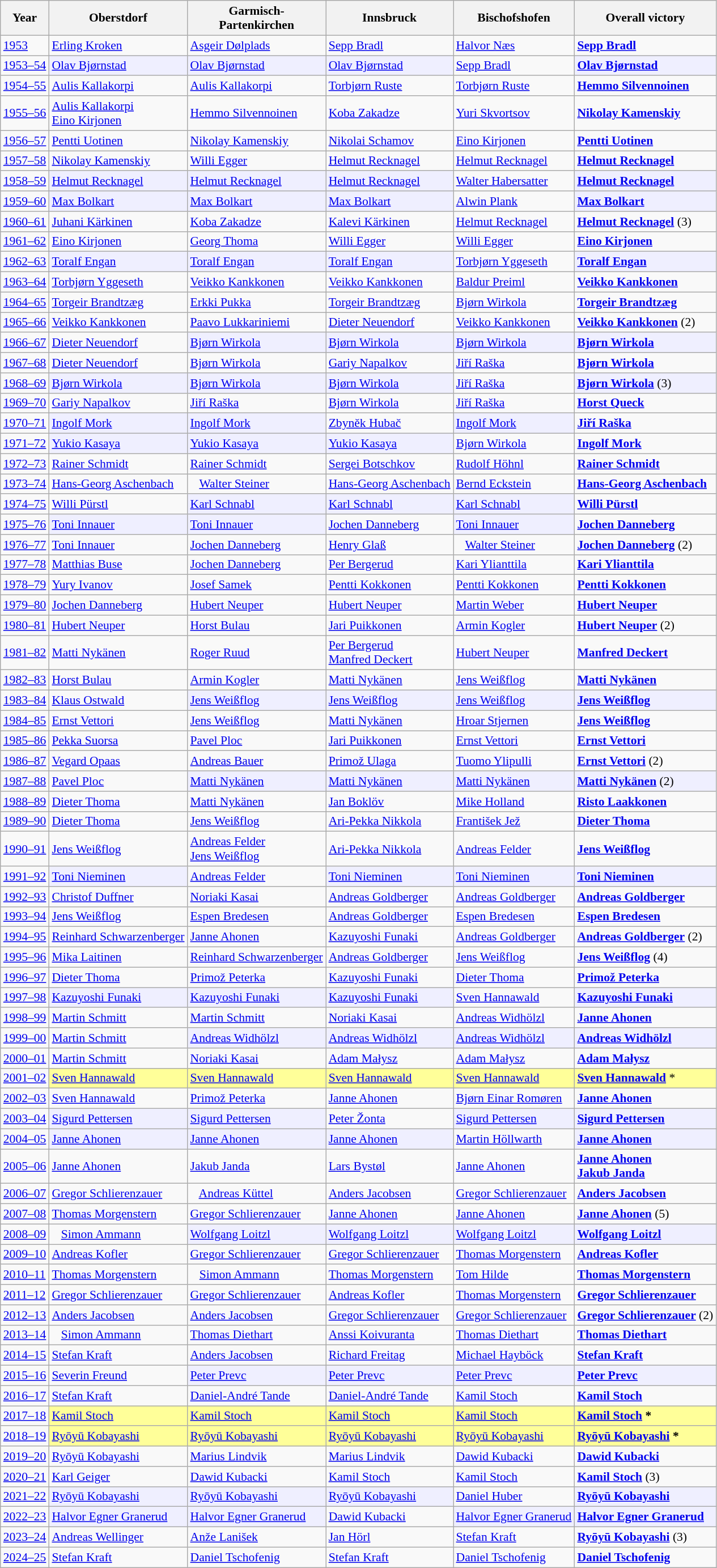<table class="wikitable"  style="font-size:90%">
<tr style="font-size:100%">
<th>Year</th>
<th>Oberstdorf</th>
<th>Garmisch-<br>Partenkirchen</th>
<th>Innsbruck</th>
<th>Bischofshofen</th>
<th>Overall victory</th>
</tr>
<tr>
<td><a href='#'>1953</a></td>
<td> <a href='#'>Erling Kroken</a></td>
<td> <a href='#'>Asgeir Dølplads</a></td>
<td> <a href='#'>Sepp Bradl</a></td>
<td> <a href='#'>Halvor Næs</a></td>
<td> <strong><a href='#'>Sepp Bradl</a></strong></td>
</tr>
<tr>
<td><a href='#'>1953–54</a></td>
<td style="background: #efefff"> <a href='#'>Olav Bjørnstad</a></td>
<td style="background: #efefff"> <a href='#'>Olav Bjørnstad</a></td>
<td style="background: #efefff"> <a href='#'>Olav Bjørnstad</a></td>
<td> <a href='#'>Sepp Bradl</a></td>
<td style="background: #efefff"> <strong><a href='#'>Olav Bjørnstad</a></strong></td>
</tr>
<tr>
<td><a href='#'>1954–55</a></td>
<td> <a href='#'>Aulis Kallakorpi</a></td>
<td> <a href='#'>Aulis Kallakorpi</a></td>
<td> <a href='#'>Torbjørn Ruste</a></td>
<td> <a href='#'>Torbjørn Ruste</a></td>
<td> <strong><a href='#'>Hemmo Silvennoinen</a></strong></td>
</tr>
<tr>
<td><a href='#'>1955–56</a></td>
<td> <a href='#'>Aulis Kallakorpi</a><br> <a href='#'>Eino Kirjonen</a></td>
<td> <a href='#'>Hemmo Silvennoinen</a></td>
<td> <a href='#'>Koba Zakadze</a></td>
<td> <a href='#'>Yuri Skvortsov</a></td>
<td> <strong><a href='#'>Nikolay Kamenskiy</a></strong></td>
</tr>
<tr>
<td><a href='#'>1956–57</a></td>
<td> <a href='#'>Pentti Uotinen</a></td>
<td> <a href='#'>Nikolay Kamenskiy</a></td>
<td> <a href='#'>Nikolai Schamov</a></td>
<td> <a href='#'>Eino Kirjonen</a></td>
<td> <strong><a href='#'>Pentti Uotinen</a></strong></td>
</tr>
<tr>
<td><a href='#'>1957–58</a></td>
<td> <a href='#'>Nikolay Kamenskiy</a></td>
<td> <a href='#'>Willi Egger</a></td>
<td> <a href='#'>Helmut Recknagel</a></td>
<td> <a href='#'>Helmut Recknagel</a></td>
<td> <strong><a href='#'>Helmut Recknagel</a></strong></td>
</tr>
<tr>
<td><a href='#'>1958–59</a></td>
<td style="background: #efefff"> <a href='#'>Helmut Recknagel</a></td>
<td style="background: #efefff"> <a href='#'>Helmut Recknagel</a></td>
<td style="background: #efefff"> <a href='#'>Helmut Recknagel</a></td>
<td> <a href='#'>Walter Habersatter</a></td>
<td style="background: #efefff"> <strong><a href='#'>Helmut Recknagel</a></strong></td>
</tr>
<tr>
<td><a href='#'>1959–60</a></td>
<td style="background: #efefff"> <a href='#'>Max Bolkart</a></td>
<td style="background: #efefff"> <a href='#'>Max Bolkart</a></td>
<td style="background: #efefff"> <a href='#'>Max Bolkart</a></td>
<td> <a href='#'>Alwin Plank</a></td>
<td style="background: #efefff"> <strong><a href='#'>Max Bolkart</a></strong></td>
</tr>
<tr>
<td><a href='#'>1960–61</a></td>
<td> <a href='#'>Juhani Kärkinen</a></td>
<td> <a href='#'>Koba Zakadze</a></td>
<td> <a href='#'>Kalevi Kärkinen</a></td>
<td> <a href='#'>Helmut Recknagel</a></td>
<td> <strong><a href='#'>Helmut Recknagel</a></strong> (3)</td>
</tr>
<tr>
<td><a href='#'>1961–62</a></td>
<td> <a href='#'>Eino Kirjonen</a></td>
<td> <a href='#'>Georg Thoma</a></td>
<td> <a href='#'>Willi Egger</a></td>
<td> <a href='#'>Willi Egger</a></td>
<td> <strong><a href='#'>Eino Kirjonen</a></strong></td>
</tr>
<tr>
<td><a href='#'>1962–63</a></td>
<td style="background: #efefff"> <a href='#'>Toralf Engan</a></td>
<td style="background: #efefff"> <a href='#'>Toralf Engan</a></td>
<td style="background: #efefff"> <a href='#'>Toralf Engan</a></td>
<td> <a href='#'>Torbjørn Yggeseth</a></td>
<td style="background: #efefff"> <strong><a href='#'>Toralf Engan</a></strong></td>
</tr>
<tr>
<td><a href='#'>1963–64</a></td>
<td> <a href='#'>Torbjørn Yggeseth</a></td>
<td> <a href='#'>Veikko Kankkonen</a></td>
<td> <a href='#'>Veikko Kankkonen</a></td>
<td> <a href='#'>Baldur Preiml</a></td>
<td> <strong><a href='#'>Veikko Kankkonen</a></strong></td>
</tr>
<tr>
<td><a href='#'>1964–65</a></td>
<td> <a href='#'>Torgeir Brandtzæg</a></td>
<td> <a href='#'>Erkki Pukka</a></td>
<td> <a href='#'>Torgeir Brandtzæg</a></td>
<td> <a href='#'>Bjørn Wirkola</a></td>
<td> <strong><a href='#'>Torgeir Brandtzæg</a></strong></td>
</tr>
<tr>
<td><a href='#'>1965–66</a></td>
<td> <a href='#'>Veikko Kankkonen</a></td>
<td> <a href='#'>Paavo Lukkariniemi</a></td>
<td> <a href='#'>Dieter Neuendorf</a></td>
<td> <a href='#'>Veikko Kankkonen</a></td>
<td> <strong><a href='#'>Veikko Kankkonen</a></strong> (2)</td>
</tr>
<tr>
<td><a href='#'>1966–67</a></td>
<td> <a href='#'>Dieter Neuendorf</a></td>
<td style="background: #efefff"> <a href='#'>Bjørn Wirkola</a></td>
<td style="background: #efefff"> <a href='#'>Bjørn Wirkola</a></td>
<td style="background: #efefff"> <a href='#'>Bjørn Wirkola</a></td>
<td style="background: #efefff"> <strong><a href='#'>Bjørn Wirkola</a></strong></td>
</tr>
<tr>
<td><a href='#'>1967–68</a></td>
<td> <a href='#'>Dieter Neuendorf</a></td>
<td> <a href='#'>Bjørn Wirkola</a></td>
<td> <a href='#'>Gariy Napalkov</a></td>
<td> <a href='#'>Jiří Raška</a></td>
<td> <strong><a href='#'>Bjørn Wirkola</a></strong></td>
</tr>
<tr>
<td><a href='#'>1968–69</a></td>
<td style="background: #efefff"> <a href='#'>Bjørn Wirkola</a></td>
<td style="background: #efefff"> <a href='#'>Bjørn Wirkola</a></td>
<td style="background: #efefff"> <a href='#'>Bjørn Wirkola</a></td>
<td> <a href='#'>Jiří Raška</a></td>
<td style="background: #efefff"> <strong><a href='#'>Bjørn Wirkola</a></strong> (3)</td>
</tr>
<tr>
<td><a href='#'>1969–70</a></td>
<td> <a href='#'>Gariy Napalkov</a></td>
<td> <a href='#'>Jiří Raška</a></td>
<td> <a href='#'>Bjørn Wirkola</a></td>
<td> <a href='#'>Jiří Raška</a></td>
<td> <strong><a href='#'>Horst Queck</a></strong></td>
</tr>
<tr>
<td><a href='#'>1970–71</a></td>
<td style="background: #efefff"> <a href='#'>Ingolf Mork</a></td>
<td style="background: #efefff"> <a href='#'>Ingolf Mork</a></td>
<td> <a href='#'>Zbyněk Hubač</a></td>
<td style="background: #efefff"> <a href='#'>Ingolf Mork</a></td>
<td> <strong><a href='#'>Jiří Raška</a></strong></td>
</tr>
<tr>
<td><a href='#'>1971–72</a></td>
<td style="background: #efefff"> <a href='#'>Yukio Kasaya</a></td>
<td style="background: #efefff"> <a href='#'>Yukio Kasaya</a></td>
<td style="background: #efefff"> <a href='#'>Yukio Kasaya</a></td>
<td> <a href='#'>Bjørn Wirkola</a></td>
<td> <strong><a href='#'>Ingolf Mork</a></strong></td>
</tr>
<tr>
<td><a href='#'>1972–73</a></td>
<td> <a href='#'>Rainer Schmidt</a></td>
<td> <a href='#'>Rainer Schmidt</a></td>
<td> <a href='#'>Sergei Botschkov</a></td>
<td> <a href='#'>Rudolf Höhnl</a></td>
<td> <strong><a href='#'>Rainer Schmidt</a></strong></td>
</tr>
<tr>
<td><a href='#'>1973–74</a></td>
<td> <a href='#'>Hans-Georg Aschenbach</a></td>
<td>   <a href='#'>Walter Steiner</a></td>
<td> <a href='#'>Hans-Georg Aschenbach</a></td>
<td> <a href='#'>Bernd Eckstein</a></td>
<td> <strong><a href='#'>Hans-Georg Aschenbach</a></strong></td>
</tr>
<tr>
<td><a href='#'>1974–75</a></td>
<td> <a href='#'>Willi Pürstl</a></td>
<td style="background: #efefff"> <a href='#'>Karl Schnabl</a></td>
<td style="background: #efefff"> <a href='#'>Karl Schnabl</a></td>
<td style="background: #efefff"> <a href='#'>Karl Schnabl</a></td>
<td> <strong><a href='#'>Willi Pürstl</a></strong></td>
</tr>
<tr>
<td><a href='#'>1975–76</a></td>
<td style="background: #efefff"> <a href='#'>Toni Innauer</a></td>
<td style="background: #efefff"> <a href='#'>Toni Innauer</a></td>
<td> <a href='#'>Jochen Danneberg</a></td>
<td style="background: #efefff"> <a href='#'>Toni Innauer</a></td>
<td> <strong><a href='#'>Jochen Danneberg</a></strong></td>
</tr>
<tr>
<td><a href='#'>1976–77</a></td>
<td> <a href='#'>Toni Innauer</a></td>
<td> <a href='#'>Jochen Danneberg</a></td>
<td> <a href='#'>Henry Glaß</a></td>
<td>   <a href='#'>Walter Steiner</a></td>
<td> <strong><a href='#'>Jochen Danneberg</a></strong> (2)</td>
</tr>
<tr>
<td><a href='#'>1977–78</a></td>
<td> <a href='#'>Matthias Buse</a></td>
<td> <a href='#'>Jochen Danneberg</a></td>
<td> <a href='#'>Per Bergerud</a></td>
<td> <a href='#'>Kari Ylianttila</a></td>
<td> <strong><a href='#'>Kari Ylianttila</a></strong></td>
</tr>
<tr>
<td><a href='#'>1978–79</a></td>
<td> <a href='#'>Yury Ivanov</a></td>
<td> <a href='#'>Josef Samek</a></td>
<td> <a href='#'>Pentti Kokkonen</a></td>
<td> <a href='#'>Pentti Kokkonen</a></td>
<td> <strong><a href='#'>Pentti Kokkonen</a></strong></td>
</tr>
<tr>
<td><a href='#'>1979–80</a></td>
<td> <a href='#'>Jochen Danneberg</a></td>
<td> <a href='#'>Hubert Neuper</a></td>
<td> <a href='#'>Hubert Neuper</a></td>
<td> <a href='#'>Martin Weber</a></td>
<td> <strong><a href='#'>Hubert Neuper</a></strong></td>
</tr>
<tr>
<td><a href='#'>1980–81</a></td>
<td> <a href='#'>Hubert Neuper</a></td>
<td> <a href='#'>Horst Bulau</a></td>
<td> <a href='#'>Jari Puikkonen</a></td>
<td> <a href='#'>Armin Kogler</a></td>
<td> <strong><a href='#'>Hubert Neuper</a></strong> (2)</td>
</tr>
<tr>
<td><a href='#'>1981–82</a></td>
<td> <a href='#'>Matti Nykänen</a></td>
<td> <a href='#'>Roger Ruud</a></td>
<td> <a href='#'>Per Bergerud</a><br> <a href='#'>Manfred Deckert</a></td>
<td> <a href='#'>Hubert Neuper</a></td>
<td> <strong><a href='#'>Manfred Deckert</a></strong></td>
</tr>
<tr>
<td><a href='#'>1982–83</a></td>
<td> <a href='#'>Horst Bulau</a></td>
<td> <a href='#'>Armin Kogler</a></td>
<td> <a href='#'>Matti Nykänen</a></td>
<td> <a href='#'>Jens Weißflog</a></td>
<td> <strong><a href='#'>Matti Nykänen</a></strong></td>
</tr>
<tr>
<td><a href='#'>1983–84</a></td>
<td> <a href='#'>Klaus Ostwald</a></td>
<td style="background: #efefff"> <a href='#'>Jens Weißflog</a></td>
<td style="background: #efefff"> <a href='#'>Jens Weißflog</a></td>
<td style="background: #efefff"> <a href='#'>Jens Weißflog</a></td>
<td style="background: #efefff"> <strong><a href='#'>Jens Weißflog</a></strong></td>
</tr>
<tr>
<td><a href='#'>1984–85</a></td>
<td> <a href='#'>Ernst Vettori</a></td>
<td> <a href='#'>Jens Weißflog</a></td>
<td> <a href='#'>Matti Nykänen</a></td>
<td> <a href='#'>Hroar Stjernen</a></td>
<td> <strong><a href='#'>Jens Weißflog</a></strong></td>
</tr>
<tr>
<td><a href='#'>1985–86</a></td>
<td> <a href='#'>Pekka Suorsa</a></td>
<td> <a href='#'>Pavel Ploc</a></td>
<td> <a href='#'>Jari Puikkonen</a></td>
<td> <a href='#'>Ernst Vettori</a></td>
<td> <strong><a href='#'>Ernst Vettori</a></strong></td>
</tr>
<tr>
<td><a href='#'>1986–87</a></td>
<td> <a href='#'>Vegard Opaas</a></td>
<td> <a href='#'>Andreas Bauer</a></td>
<td> <a href='#'>Primož Ulaga</a></td>
<td> <a href='#'>Tuomo Ylipulli</a></td>
<td> <strong><a href='#'>Ernst Vettori</a></strong> (2)</td>
</tr>
<tr>
<td><a href='#'>1987–88</a></td>
<td> <a href='#'>Pavel Ploc</a></td>
<td style="background: #efefff"> <a href='#'>Matti Nykänen</a></td>
<td style="background: #efefff"> <a href='#'>Matti Nykänen</a></td>
<td style="background: #efefff"> <a href='#'>Matti Nykänen</a></td>
<td style="background: #efefff"> <strong><a href='#'>Matti Nykänen</a></strong> (2)</td>
</tr>
<tr>
<td><a href='#'>1988–89</a></td>
<td> <a href='#'>Dieter Thoma</a></td>
<td> <a href='#'>Matti Nykänen</a></td>
<td> <a href='#'>Jan Boklöv</a></td>
<td> <a href='#'>Mike Holland</a></td>
<td> <strong><a href='#'>Risto Laakkonen</a></strong></td>
</tr>
<tr>
<td><a href='#'>1989–90</a></td>
<td> <a href='#'>Dieter Thoma</a></td>
<td> <a href='#'>Jens Weißflog</a></td>
<td> <a href='#'>Ari-Pekka Nikkola</a></td>
<td> <a href='#'>František Jež</a></td>
<td> <strong><a href='#'>Dieter Thoma</a></strong></td>
</tr>
<tr>
<td><a href='#'>1990–91</a></td>
<td> <a href='#'>Jens Weißflog</a></td>
<td> <a href='#'>Andreas Felder</a><br> <a href='#'>Jens Weißflog</a></td>
<td> <a href='#'>Ari-Pekka Nikkola</a></td>
<td> <a href='#'>Andreas Felder</a></td>
<td> <strong><a href='#'>Jens Weißflog</a></strong></td>
</tr>
<tr>
<td><a href='#'>1991–92</a></td>
<td style="background: #efefff"> <a href='#'>Toni Nieminen</a></td>
<td> <a href='#'>Andreas Felder</a></td>
<td style="background: #efefff"> <a href='#'>Toni Nieminen</a></td>
<td style="background: #efefff"> <a href='#'>Toni Nieminen</a></td>
<td style="background: #efefff"> <strong><a href='#'>Toni Nieminen</a></strong></td>
</tr>
<tr>
<td><a href='#'>1992–93</a></td>
<td> <a href='#'>Christof Duffner</a></td>
<td> <a href='#'>Noriaki Kasai</a></td>
<td> <a href='#'>Andreas Goldberger</a></td>
<td> <a href='#'>Andreas Goldberger</a></td>
<td> <strong><a href='#'>Andreas Goldberger</a></strong></td>
</tr>
<tr>
<td><a href='#'>1993–94</a></td>
<td> <a href='#'>Jens Weißflog</a></td>
<td> <a href='#'>Espen Bredesen</a></td>
<td> <a href='#'>Andreas Goldberger</a></td>
<td> <a href='#'>Espen Bredesen</a></td>
<td> <strong><a href='#'>Espen Bredesen</a></strong></td>
</tr>
<tr>
<td><a href='#'>1994–95</a></td>
<td> <a href='#'>Reinhard Schwarzenberger</a></td>
<td> <a href='#'>Janne Ahonen</a></td>
<td> <a href='#'>Kazuyoshi Funaki</a></td>
<td> <a href='#'>Andreas Goldberger</a></td>
<td> <strong><a href='#'>Andreas Goldberger</a></strong> (2)</td>
</tr>
<tr>
<td><a href='#'>1995–96</a></td>
<td> <a href='#'>Mika Laitinen</a></td>
<td> <a href='#'>Reinhard Schwarzenberger</a></td>
<td> <a href='#'>Andreas Goldberger</a></td>
<td> <a href='#'>Jens Weißflog</a></td>
<td> <strong><a href='#'>Jens Weißflog</a></strong> (4)</td>
</tr>
<tr>
<td><a href='#'>1996–97</a></td>
<td> <a href='#'>Dieter Thoma</a></td>
<td> <a href='#'>Primož Peterka</a></td>
<td> <a href='#'>Kazuyoshi Funaki</a></td>
<td> <a href='#'>Dieter Thoma</a></td>
<td> <strong><a href='#'>Primož Peterka</a></strong></td>
</tr>
<tr>
<td><a href='#'>1997–98</a></td>
<td style="background: #efefff"> <a href='#'>Kazuyoshi Funaki</a></td>
<td style="background: #efefff"> <a href='#'>Kazuyoshi Funaki</a></td>
<td style="background: #efefff"> <a href='#'>Kazuyoshi Funaki</a></td>
<td> <a href='#'>Sven Hannawald</a></td>
<td style="background: #efefff"> <strong><a href='#'>Kazuyoshi Funaki</a></strong></td>
</tr>
<tr>
<td><a href='#'>1998–99</a></td>
<td> <a href='#'>Martin Schmitt</a></td>
<td> <a href='#'>Martin Schmitt</a></td>
<td> <a href='#'>Noriaki Kasai</a></td>
<td> <a href='#'>Andreas Widhölzl</a></td>
<td> <strong><a href='#'>Janne Ahonen</a></strong></td>
</tr>
<tr>
<td><a href='#'>1999–00</a></td>
<td> <a href='#'>Martin Schmitt</a></td>
<td style="background: #efefff"> <a href='#'>Andreas Widhölzl</a></td>
<td style="background: #efefff"> <a href='#'>Andreas Widhölzl</a></td>
<td style="background: #efefff"> <a href='#'>Andreas Widhölzl</a></td>
<td style="background: #efefff"> <strong><a href='#'>Andreas Widhölzl</a></strong></td>
</tr>
<tr>
<td><a href='#'>2000–01</a></td>
<td> <a href='#'>Martin Schmitt</a></td>
<td> <a href='#'>Noriaki Kasai</a></td>
<td> <a href='#'>Adam Małysz</a></td>
<td> <a href='#'>Adam Małysz</a></td>
<td> <strong><a href='#'>Adam Małysz</a></strong></td>
</tr>
<tr>
<td><a href='#'>2001–02</a></td>
<td style="background:#ff9;"> <a href='#'>Sven Hannawald</a></td>
<td style="background:#ff9;"> <a href='#'>Sven Hannawald</a></td>
<td style="background:#ff9;"> <a href='#'>Sven Hannawald</a></td>
<td style="background:#ff9;"> <a href='#'>Sven Hannawald</a></td>
<td style="background:#ff9;"> <strong><a href='#'>Sven Hannawald</a></strong> *</td>
</tr>
<tr>
<td><a href='#'>2002–03</a></td>
<td> <a href='#'>Sven Hannawald</a></td>
<td> <a href='#'>Primož Peterka</a></td>
<td> <a href='#'>Janne Ahonen</a></td>
<td> <a href='#'>Bjørn Einar Romøren</a></td>
<td> <strong><a href='#'>Janne Ahonen</a></strong></td>
</tr>
<tr>
<td><a href='#'>2003–04</a></td>
<td style="background: #efefff"> <a href='#'>Sigurd Pettersen</a></td>
<td style="background: #efefff"> <a href='#'>Sigurd Pettersen</a></td>
<td> <a href='#'>Peter Žonta</a></td>
<td style="background: #efefff"> <a href='#'>Sigurd Pettersen</a></td>
<td style="background: #efefff"> <strong><a href='#'>Sigurd Pettersen</a></strong></td>
</tr>
<tr>
<td><a href='#'>2004–05</a></td>
<td style="background: #efefff"> <a href='#'>Janne Ahonen</a></td>
<td style="background: #efefff"> <a href='#'>Janne Ahonen</a></td>
<td style="background: #efefff"> <a href='#'>Janne Ahonen</a></td>
<td> <a href='#'>Martin Höllwarth</a></td>
<td style="background: #efefff"> <strong><a href='#'>Janne Ahonen</a></strong></td>
</tr>
<tr>
<td><a href='#'>2005–06</a></td>
<td> <a href='#'>Janne Ahonen</a></td>
<td> <a href='#'>Jakub Janda</a></td>
<td> <a href='#'>Lars Bystøl</a></td>
<td> <a href='#'>Janne Ahonen</a></td>
<td> <strong><a href='#'>Janne Ahonen</a></strong> <br>  <strong><a href='#'>Jakub Janda</a></strong></td>
</tr>
<tr>
<td><a href='#'>2006–07</a></td>
<td> <a href='#'>Gregor Schlierenzauer</a></td>
<td>   <a href='#'>Andreas Küttel</a></td>
<td> <a href='#'>Anders Jacobsen</a></td>
<td> <a href='#'>Gregor Schlierenzauer</a></td>
<td> <strong><a href='#'>Anders Jacobsen</a></strong></td>
</tr>
<tr>
<td><a href='#'>2007–08</a></td>
<td> <a href='#'>Thomas Morgenstern</a></td>
<td> <a href='#'>Gregor Schlierenzauer</a></td>
<td> <a href='#'>Janne Ahonen</a></td>
<td> <a href='#'>Janne Ahonen</a></td>
<td> <strong><a href='#'>Janne Ahonen</a></strong> (5)</td>
</tr>
<tr>
<td><a href='#'>2008–09</a></td>
<td>   <a href='#'>Simon Ammann</a></td>
<td style="background: #efefff"> <a href='#'>Wolfgang Loitzl</a></td>
<td style="background: #efefff"> <a href='#'>Wolfgang Loitzl</a></td>
<td style="background: #efefff"> <a href='#'>Wolfgang Loitzl</a></td>
<td style="background: #efefff"> <strong><a href='#'>Wolfgang Loitzl</a></strong></td>
</tr>
<tr>
<td><a href='#'>2009–10</a></td>
<td> <a href='#'>Andreas Kofler</a></td>
<td> <a href='#'>Gregor Schlierenzauer</a></td>
<td> <a href='#'>Gregor Schlierenzauer</a></td>
<td> <a href='#'>Thomas Morgenstern</a></td>
<td> <strong><a href='#'>Andreas Kofler</a></strong></td>
</tr>
<tr>
<td><a href='#'>2010–11</a></td>
<td> <a href='#'>Thomas Morgenstern</a></td>
<td>   <a href='#'>Simon Ammann</a></td>
<td> <a href='#'>Thomas Morgenstern</a></td>
<td> <a href='#'>Tom Hilde</a></td>
<td> <strong><a href='#'>Thomas Morgenstern</a></strong></td>
</tr>
<tr>
<td><a href='#'>2011–12</a></td>
<td> <a href='#'>Gregor Schlierenzauer</a></td>
<td> <a href='#'>Gregor Schlierenzauer</a></td>
<td> <a href='#'>Andreas Kofler</a></td>
<td> <a href='#'>Thomas Morgenstern</a></td>
<td> <strong><a href='#'>Gregor Schlierenzauer</a></strong></td>
</tr>
<tr>
<td><a href='#'>2012–13</a></td>
<td> <a href='#'>Anders Jacobsen</a></td>
<td> <a href='#'>Anders Jacobsen</a></td>
<td> <a href='#'>Gregor Schlierenzauer</a></td>
<td> <a href='#'>Gregor Schlierenzauer</a></td>
<td> <strong><a href='#'>Gregor Schlierenzauer</a></strong> (2)</td>
</tr>
<tr>
<td><a href='#'>2013–14</a></td>
<td>   <a href='#'>Simon Ammann</a></td>
<td> <a href='#'>Thomas Diethart</a></td>
<td> <a href='#'>Anssi Koivuranta</a></td>
<td> <a href='#'>Thomas Diethart</a></td>
<td> <strong><a href='#'>Thomas Diethart</a></strong></td>
</tr>
<tr>
<td><a href='#'>2014–15</a></td>
<td> <a href='#'>Stefan Kraft</a></td>
<td> <a href='#'>Anders Jacobsen</a></td>
<td> <a href='#'>Richard Freitag</a></td>
<td> <a href='#'>Michael Hayböck</a></td>
<td> <strong><a href='#'>Stefan Kraft</a></strong></td>
</tr>
<tr>
<td><a href='#'>2015–16</a></td>
<td> <a href='#'>Severin Freund</a></td>
<td style="background: #efefff"> <a href='#'>Peter Prevc</a></td>
<td style="background: #efefff"> <a href='#'>Peter Prevc</a></td>
<td style="background: #efefff"> <a href='#'>Peter Prevc</a></td>
<td style="background: #efefff"> <strong><a href='#'>Peter Prevc</a></strong></td>
</tr>
<tr>
<td><a href='#'>2016–17</a></td>
<td> <a href='#'>Stefan Kraft</a></td>
<td> <a href='#'>Daniel-André Tande</a></td>
<td> <a href='#'>Daniel-André Tande</a></td>
<td> <a href='#'>Kamil Stoch</a></td>
<td> <strong><a href='#'>Kamil Stoch</a></strong></td>
</tr>
<tr>
<td><a href='#'>2017–18</a></td>
<td style="background:#ff9;"> <a href='#'>Kamil Stoch</a></td>
<td style="background:#ff9;"> <a href='#'>Kamil Stoch</a></td>
<td style="background:#ff9;"> <a href='#'>Kamil Stoch</a></td>
<td style="background:#ff9;"> <a href='#'>Kamil Stoch</a></td>
<td style="background:#ff9;"> <strong><a href='#'>Kamil Stoch</a> * </strong></td>
</tr>
<tr>
<td><a href='#'>2018–19</a></td>
<td style="background:#ff9;"> <a href='#'>Ryōyū Kobayashi</a></td>
<td style="background:#ff9;"> <a href='#'>Ryōyū Kobayashi</a></td>
<td style="background:#ff9;"> <a href='#'>Ryōyū Kobayashi</a></td>
<td style="background:#ff9;"> <a href='#'>Ryōyū Kobayashi</a></td>
<td style="background:#ff9;"> <strong><a href='#'>Ryōyū Kobayashi</a> * </strong></td>
</tr>
<tr>
<td><a href='#'>2019–20</a></td>
<td> <a href='#'>Ryōyū Kobayashi</a></td>
<td> <a href='#'>Marius Lindvik</a></td>
<td> <a href='#'>Marius Lindvik</a></td>
<td> <a href='#'>Dawid Kubacki</a></td>
<td> <strong><a href='#'>Dawid Kubacki</a></strong></td>
</tr>
<tr>
<td><a href='#'>2020–21</a></td>
<td> <a href='#'>Karl Geiger</a></td>
<td> <a href='#'>Dawid Kubacki</a></td>
<td> <a href='#'>Kamil Stoch</a></td>
<td> <a href='#'>Kamil Stoch</a></td>
<td> <strong><a href='#'>Kamil Stoch</a></strong> (3)</td>
</tr>
<tr>
<td><a href='#'>2021–22</a></td>
<td style="background: #efefff"> <a href='#'>Ryōyū Kobayashi</a></td>
<td style="background: #efefff"> <a href='#'>Ryōyū Kobayashi</a></td>
<td style="background: #efefff"> <a href='#'>Ryōyū Kobayashi</a></td>
<td> <a href='#'>Daniel Huber</a></td>
<td style="background: #efefff"> <strong><a href='#'>Ryōyū Kobayashi</a></strong></td>
</tr>
<tr>
<td><a href='#'>2022–23</a></td>
<td style="background: #efefff"> <a href='#'>Halvor Egner Granerud</a></td>
<td style="background: #efefff"> <a href='#'>Halvor Egner Granerud</a></td>
<td> <a href='#'>Dawid Kubacki</a></td>
<td style="background: #efefff"> <a href='#'>Halvor Egner Granerud</a></td>
<td style="background: #efefff"> <strong><a href='#'>Halvor Egner Granerud</a></strong></td>
</tr>
<tr>
<td><a href='#'>2023–24</a></td>
<td> <a href='#'>Andreas Wellinger</a></td>
<td> <a href='#'>Anže Lanišek</a></td>
<td> <a href='#'>Jan Hörl</a></td>
<td> <a href='#'>Stefan Kraft</a></td>
<td> <strong><a href='#'>Ryōyū Kobayashi</a></strong> (3)</td>
</tr>
<tr>
<td><a href='#'>2024–25</a></td>
<td> <a href='#'>Stefan Kraft</a></td>
<td> <a href='#'>Daniel Tschofenig</a></td>
<td> <a href='#'>Stefan Kraft</a></td>
<td> <a href='#'>Daniel Tschofenig</a></td>
<td> <strong><a href='#'>Daniel Tschofenig</a></strong></td>
</tr>
</table>
